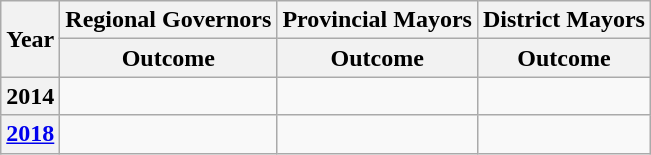<table class="wikitable">
<tr>
<th rowspan="2">Year</th>
<th>Regional Governors</th>
<th>Provincial Mayors</th>
<th>District Mayors</th>
</tr>
<tr>
<th>Outcome</th>
<th>Outcome</th>
<th>Outcome</th>
</tr>
<tr>
<th>2014</th>
<td></td>
<td></td>
<td></td>
</tr>
<tr>
<th><a href='#'>2018</a></th>
<td></td>
<td></td>
<td></td>
</tr>
</table>
